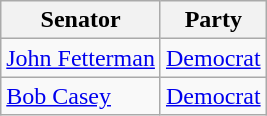<table class="wikitable">
<tr>
<th>Senator</th>
<th>Party</th>
</tr>
<tr>
<td><a href='#'>John Fetterman</a></td>
<td><a href='#'>Democrat</a></td>
</tr>
<tr>
<td><a href='#'>Bob Casey</a></td>
<td><a href='#'>Democrat</a></td>
</tr>
</table>
